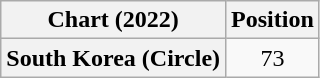<table class="wikitable plainrowheaders" style="text-align:center">
<tr>
<th scope="col">Chart (2022)</th>
<th scope="col">Position</th>
</tr>
<tr>
<th scope="row">South Korea (Circle)</th>
<td>73</td>
</tr>
</table>
